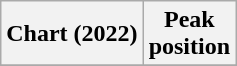<table class="wikitable plainrowheaders" style="text-align:center">
<tr>
<th scope="col">Chart (2022)</th>
<th scope="col">Peak<br>position</th>
</tr>
<tr>
</tr>
</table>
